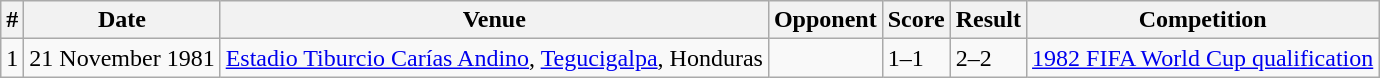<table class="wikitable">
<tr>
<th>#</th>
<th>Date</th>
<th>Venue</th>
<th>Opponent</th>
<th>Score</th>
<th>Result</th>
<th>Competition</th>
</tr>
<tr>
<td>1</td>
<td>21 November 1981</td>
<td><a href='#'>Estadio Tiburcio Carías Andino</a>, <a href='#'>Tegucigalpa</a>, Honduras</td>
<td></td>
<td>1–1</td>
<td>2–2</td>
<td><a href='#'>1982 FIFA World Cup qualification</a></td>
</tr>
</table>
